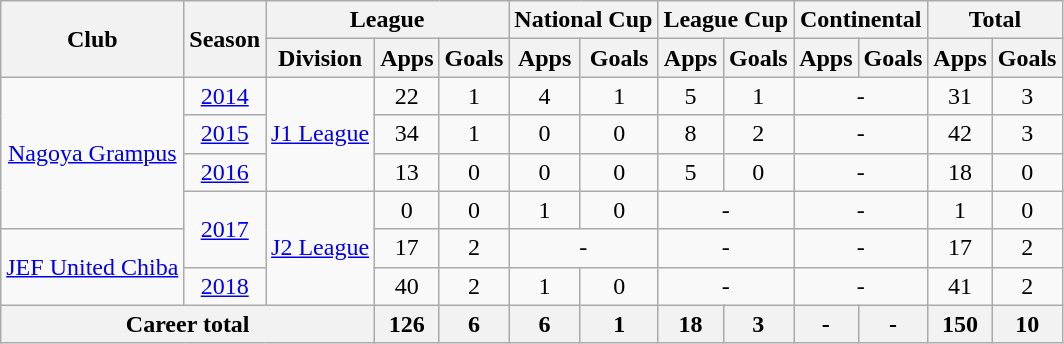<table class="wikitable" style="text-align: center;">
<tr>
<th rowspan="2">Club</th>
<th rowspan="2">Season</th>
<th colspan="3">League</th>
<th colspan="2">National Cup</th>
<th colspan="2">League Cup</th>
<th colspan="2">Continental</th>
<th colspan="2">Total</th>
</tr>
<tr>
<th>Division</th>
<th>Apps</th>
<th>Goals</th>
<th>Apps</th>
<th>Goals</th>
<th>Apps</th>
<th>Goals</th>
<th>Apps</th>
<th>Goals</th>
<th>Apps</th>
<th>Goals</th>
</tr>
<tr>
<td rowspan="4" valign="center"><a href='#'>Nagoya Grampus</a></td>
<td><a href='#'>2014</a></td>
<td rowspan="3" valign="center"><a href='#'>J1 League</a></td>
<td>22</td>
<td>1</td>
<td>4</td>
<td>1</td>
<td>5</td>
<td>1</td>
<td colspan="2">-</td>
<td>31</td>
<td>3</td>
</tr>
<tr>
<td><a href='#'>2015</a></td>
<td>34</td>
<td>1</td>
<td>0</td>
<td>0</td>
<td>8</td>
<td>2</td>
<td colspan="2">-</td>
<td>42</td>
<td>3</td>
</tr>
<tr>
<td><a href='#'>2016</a></td>
<td>13</td>
<td>0</td>
<td>0</td>
<td>0</td>
<td>5</td>
<td>0</td>
<td colspan="2">-</td>
<td>18</td>
<td>0</td>
</tr>
<tr>
<td rowspan="2" valign="center"><a href='#'>2017</a></td>
<td rowspan="3" valign="center"><a href='#'>J2 League</a></td>
<td>0</td>
<td>0</td>
<td>1</td>
<td>0</td>
<td colspan="2">-</td>
<td colspan="2">-</td>
<td>1</td>
<td>0</td>
</tr>
<tr>
<td rowspan="2" valign="center"><a href='#'>JEF United Chiba</a></td>
<td>17</td>
<td>2</td>
<td colspan="2">-</td>
<td colspan="2">-</td>
<td colspan="2">-</td>
<td>17</td>
<td>2</td>
</tr>
<tr>
<td><a href='#'>2018</a></td>
<td>40</td>
<td>2</td>
<td>1</td>
<td>0</td>
<td colspan="2">-</td>
<td colspan="2">-</td>
<td>41</td>
<td>2</td>
</tr>
<tr>
<th colspan="3">Career total</th>
<th>126</th>
<th>6</th>
<th>6</th>
<th>1</th>
<th>18</th>
<th>3</th>
<th>-</th>
<th>-</th>
<th>150</th>
<th>10</th>
</tr>
</table>
